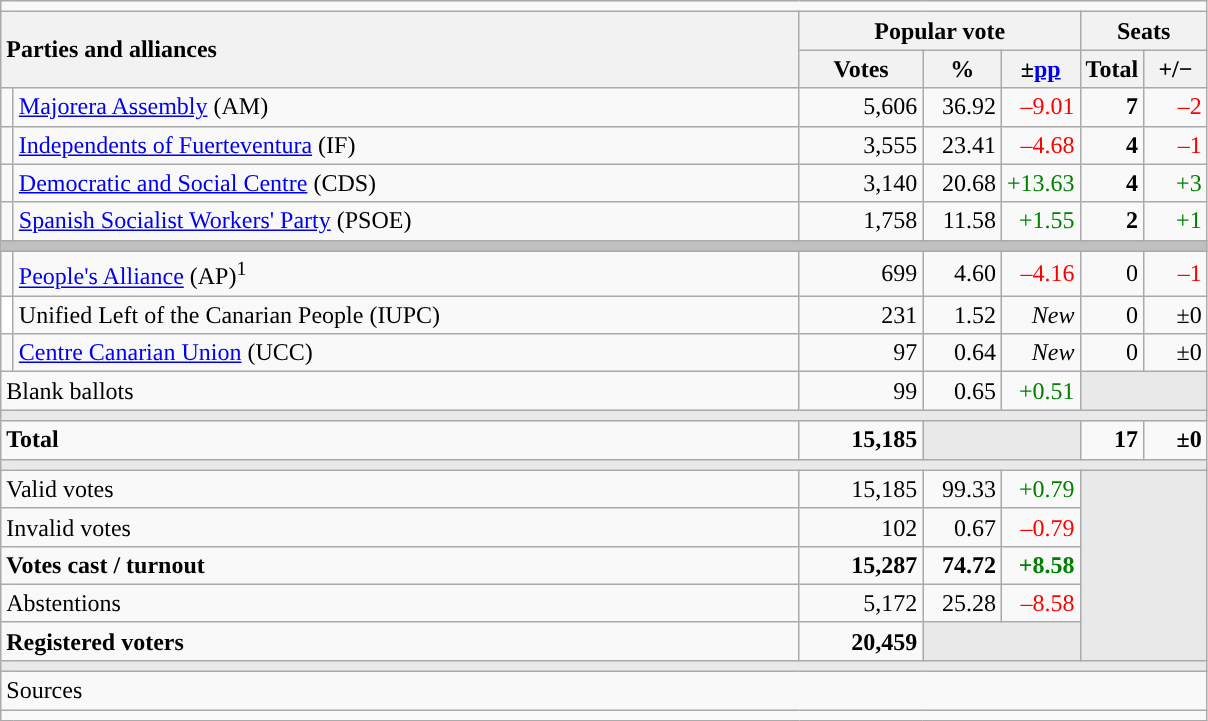<table class="wikitable" style="text-align:right;">
<tr>
<td colspan="7"></td>
</tr>
<tr>
<th style="text-align:left;" rowspan="2" colspan="2" width="525">Parties and alliances</th>
<th colspan="3">Popular vote</th>
<th colspan="2">Seats</th>
</tr>
<tr>
<th width="75">Votes</th>
<th width="45">%</th>
<th width="45">±<a href='#'>pp</a></th>
<th width="35">Total</th>
<th width="35">+/−</th>
</tr>
<tr>
<td width="1" style="color:inherit;background:"></td>
<td align="left"><a href='#'>Majorera Assembly</a> (AM)</td>
<td>5,606</td>
<td>36.92</td>
<td style="color:red;">–9.01</td>
<td><strong>7</strong></td>
<td style="color:red;">–2</td>
</tr>
<tr>
<td style="color:inherit;background:"></td>
<td align="left"><a href='#'>Independents of Fuerteventura</a> (IF)</td>
<td>3,555</td>
<td>23.41</td>
<td style="color:red;">–4.68</td>
<td><strong>4</strong></td>
<td style="color:red;">–1</td>
</tr>
<tr>
<td style="color:inherit;background:"></td>
<td align="left"><a href='#'>Democratic and Social Centre</a> (CDS)</td>
<td>3,140</td>
<td>20.68</td>
<td style="color:green;">+13.63</td>
<td><strong>4</strong></td>
<td style="color:green;">+3</td>
</tr>
<tr>
<td style="color:inherit;background:"></td>
<td align="left"><a href='#'>Spanish Socialist Workers' Party</a> (PSOE)</td>
<td>1,758</td>
<td>11.58</td>
<td style="color:green;">+1.55</td>
<td><strong>2</strong></td>
<td style="color:green;">+1</td>
</tr>
<tr>
<td colspan="7" bgcolor="#C0C0C0"></td>
</tr>
<tr>
<td style="color:inherit;background:"></td>
<td align="left"><a href='#'>People's Alliance</a> (AP)<sup>1</sup></td>
<td>699</td>
<td>4.60</td>
<td style="color:red;">–4.16</td>
<td>0</td>
<td style="color:red;">–1</td>
</tr>
<tr>
<td bgcolor="white"></td>
<td align="left">Unified Left of the Canarian People (IUPC)</td>
<td>231</td>
<td>1.52</td>
<td><em>New</em></td>
<td>0</td>
<td>±0</td>
</tr>
<tr>
<td style="color:inherit;background:"></td>
<td align="left"><a href='#'>Centre Canarian Union</a> (UCC)</td>
<td>97</td>
<td>0.64</td>
<td><em>New</em></td>
<td>0</td>
<td>±0</td>
</tr>
<tr>
<td align="left" colspan="2">Blank ballots</td>
<td>99</td>
<td>0.65</td>
<td style="color:green;">+0.51</td>
<td bgcolor="#E9E9E9" colspan="2"></td>
</tr>
<tr>
<td colspan="7" bgcolor="#E9E9E9"></td>
</tr>
<tr style="font-weight:bold;">
<td align="left" colspan="2">Total</td>
<td>15,185</td>
<td bgcolor="#E9E9E9" colspan="2"></td>
<td>17</td>
<td>±0</td>
</tr>
<tr>
<td colspan="7" bgcolor="#E9E9E9"></td>
</tr>
<tr>
<td align="left" colspan="2">Valid votes</td>
<td>15,185</td>
<td>99.33</td>
<td style="color:green;">+0.79</td>
<td bgcolor="#E9E9E9" colspan="2" rowspan="5"></td>
</tr>
<tr>
<td align="left" colspan="2">Invalid votes</td>
<td>102</td>
<td>0.67</td>
<td style="color:red;">–0.79</td>
</tr>
<tr style="font-weight:bold;">
<td align="left" colspan="2">Votes cast / turnout</td>
<td>15,287</td>
<td>74.72</td>
<td style="color:green;">+8.58</td>
</tr>
<tr>
<td align="left" colspan="2">Abstentions</td>
<td>5,172</td>
<td>25.28</td>
<td style="color:red;">–8.58</td>
</tr>
<tr style="font-weight:bold;">
<td align="left" colspan="2">Registered voters</td>
<td>20,459</td>
<td bgcolor="#E9E9E9" colspan="2"></td>
</tr>
<tr>
<td colspan="7" bgcolor="#E9E9E9"></td>
</tr>
<tr>
<td align="left" colspan="7">Sources</td>
</tr>
<tr>
<td colspan="7" style="text-align:left; max-width:790px;"></td>
</tr>
</table>
